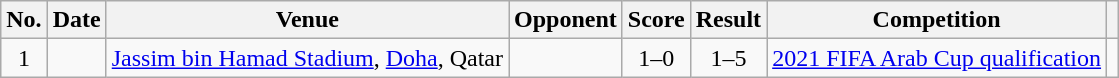<table class="wikitable sortable">
<tr>
<th scope="col">No.</th>
<th scope="col">Date</th>
<th scope="col">Venue</th>
<th scope="col">Opponent</th>
<th scope="col">Score</th>
<th scope="col">Result</th>
<th scope="col">Competition</th>
<th scope="col" class="unsortable"></th>
</tr>
<tr>
<td align="center">1</td>
<td></td>
<td><a href='#'>Jassim bin Hamad Stadium</a>, <a href='#'>Doha</a>, Qatar</td>
<td></td>
<td align="center">1–0</td>
<td align="center">1–5</td>
<td><a href='#'>2021 FIFA Arab Cup qualification</a></td>
<td></td>
</tr>
</table>
